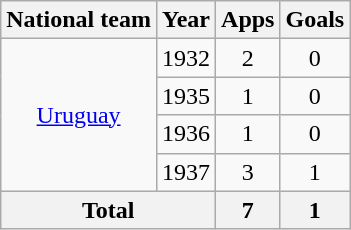<table class="wikitable" style="text-align:center">
<tr>
<th>National team</th>
<th>Year</th>
<th>Apps</th>
<th>Goals</th>
</tr>
<tr>
<td rowspan="4"><a href='#'>Uruguay</a></td>
<td>1932</td>
<td>2</td>
<td>0</td>
</tr>
<tr>
<td>1935</td>
<td>1</td>
<td>0</td>
</tr>
<tr>
<td>1936</td>
<td>1</td>
<td>0</td>
</tr>
<tr>
<td>1937</td>
<td>3</td>
<td>1</td>
</tr>
<tr>
<th colspan=2>Total</th>
<th>7</th>
<th>1</th>
</tr>
</table>
